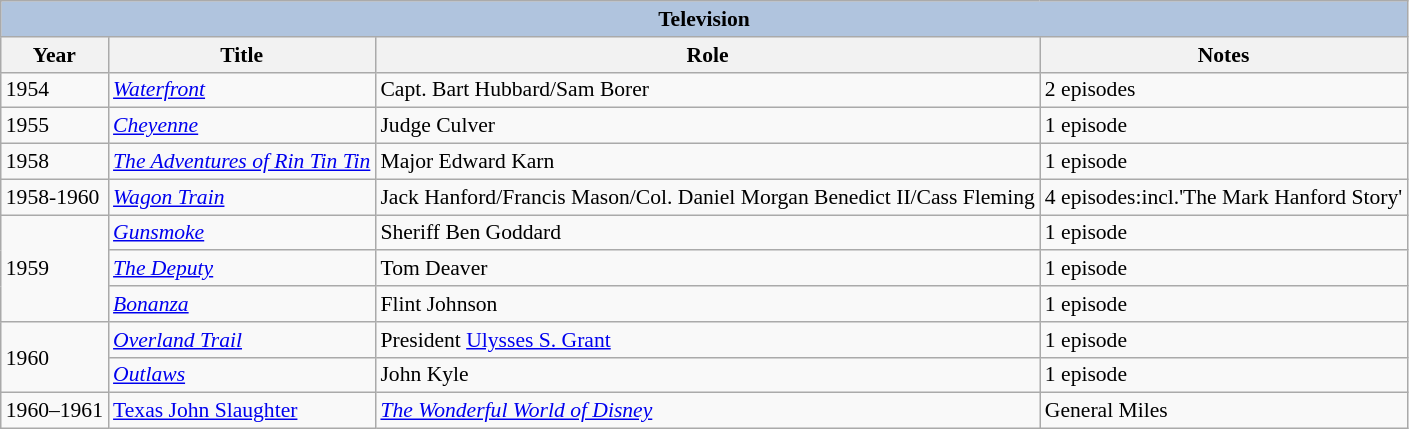<table class="wikitable" style="font-size: 90%;">
<tr>
<th colspan="4" style="background: LightSteelBlue;">Television</th>
</tr>
<tr>
<th>Year</th>
<th>Title</th>
<th>Role</th>
<th>Notes</th>
</tr>
<tr>
<td>1954</td>
<td><em><a href='#'>Waterfront</a></em></td>
<td>Capt. Bart Hubbard/Sam Borer</td>
<td>2 episodes</td>
</tr>
<tr>
<td>1955</td>
<td><em><a href='#'>Cheyenne</a></em></td>
<td>Judge Culver</td>
<td>1 episode</td>
</tr>
<tr>
<td>1958</td>
<td><em><a href='#'>The Adventures of Rin Tin Tin</a></em></td>
<td>Major Edward Karn</td>
<td>1 episode</td>
</tr>
<tr>
<td>1958-1960</td>
<td><em><a href='#'>Wagon Train</a></em></td>
<td>Jack Hanford/Francis Mason/Col. Daniel Morgan Benedict II/Cass Fleming</td>
<td>4 episodes:incl.'The Mark Hanford Story'</td>
</tr>
<tr>
<td rowspan=3>1959</td>
<td><em><a href='#'>Gunsmoke</a></em></td>
<td>Sheriff Ben Goddard</td>
<td>1 episode</td>
</tr>
<tr>
<td><em><a href='#'>The Deputy</a></em></td>
<td>Tom Deaver</td>
<td>1 episode</td>
</tr>
<tr>
<td><em><a href='#'>Bonanza</a></em></td>
<td>Flint Johnson</td>
<td>1 episode</td>
</tr>
<tr>
<td rowspan=2>1960</td>
<td><em><a href='#'>Overland Trail</a></em></td>
<td>President <a href='#'>Ulysses S. Grant</a></td>
<td>1 episode</td>
</tr>
<tr>
<td><em><a href='#'>Outlaws</a></em></td>
<td>John Kyle</td>
<td>1 episode</td>
</tr>
<tr>
<td>1960–1961</td>
<td><a href='#'>Texas John Slaughter</a></td>
<td><em><a href='#'>The Wonderful World of Disney</a></em></td>
<td>General Miles</td>
</tr>
</table>
